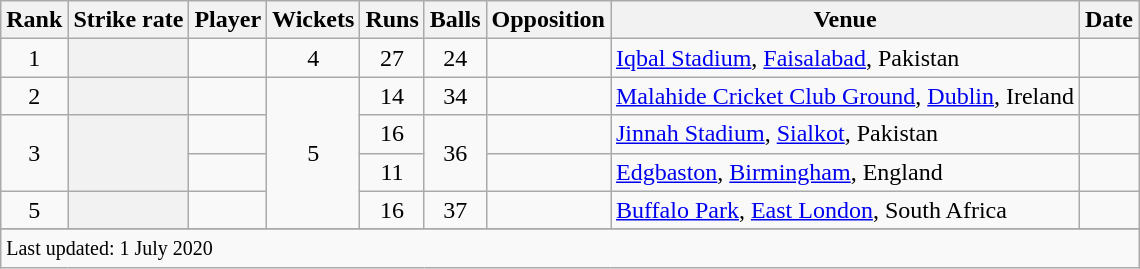<table class="wikitable plainrowheaders sortable">
<tr>
<th scope=col>Rank</th>
<th scope=col>Strike rate</th>
<th scope=col>Player</th>
<th scope=col>Wickets</th>
<th scope=col>Runs</th>
<th scope=col>Balls</th>
<th scope=col>Opposition</th>
<th scope=col>Venue</th>
<th scope=col>Date</th>
</tr>
<tr>
<td align=center>1</td>
<th scope=row style=text-align:center;></th>
<td></td>
<td align=center>4</td>
<td align=center>27</td>
<td align=center>24</td>
<td></td>
<td><a href='#'>Iqbal Stadium</a>, <a href='#'>Faisalabad</a>, Pakistan</td>
<td></td>
</tr>
<tr>
<td align=center>2</td>
<th scope=row style=text-align:center;></th>
<td></td>
<td align=center rowspan=4>5</td>
<td align=center>14</td>
<td align=center>34</td>
<td></td>
<td><a href='#'>Malahide Cricket Club Ground</a>, <a href='#'>Dublin</a>, Ireland</td>
<td></td>
</tr>
<tr>
<td align=center rowspan=2>3</td>
<th scope=row style=text-align:center; rowspan=2></th>
<td></td>
<td align=center>16</td>
<td align=center rowspan=2>36</td>
<td></td>
<td><a href='#'>Jinnah Stadium</a>, <a href='#'>Sialkot</a>, Pakistan</td>
<td></td>
</tr>
<tr>
<td></td>
<td align=center>11</td>
<td></td>
<td><a href='#'>Edgbaston</a>, <a href='#'>Birmingham</a>, England</td>
<td></td>
</tr>
<tr>
<td align=center>5</td>
<th scope=row style=text-align:center;></th>
<td></td>
<td align=center>16</td>
<td align=center>37</td>
<td></td>
<td><a href='#'>Buffalo Park</a>, <a href='#'>East London</a>, South Africa</td>
<td></td>
</tr>
<tr>
</tr>
<tr class=sortbottom>
<td colspan=9><small>Last updated: 1 July 2020</small></td>
</tr>
</table>
